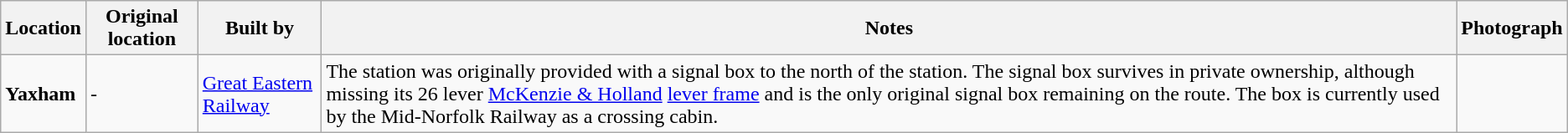<table class="wikitable">
<tr>
<th>Location</th>
<th>Original location</th>
<th>Built by</th>
<th>Notes</th>
<th>Photograph</th>
</tr>
<tr>
<td><strong>Yaxham</strong></td>
<td>-</td>
<td><a href='#'>Great Eastern Railway</a></td>
<td>The station was originally provided with a signal box to the north of the station.  The signal box survives in private ownership, although missing its 26 lever <a href='#'>McKenzie & Holland</a> <a href='#'>lever frame</a> and is the only original signal box remaining on the route.  The box is currently used by the Mid-Norfolk Railway as a crossing cabin.</td>
<td></td>
</tr>
</table>
